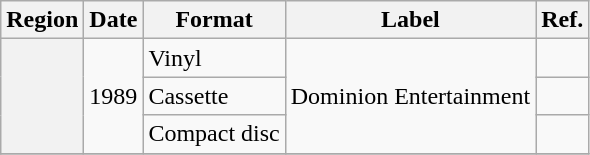<table class="wikitable plainrowheaders">
<tr>
<th scope="col">Region</th>
<th scope="col">Date</th>
<th scope="col">Format</th>
<th scope="col">Label</th>
<th scope="col">Ref.</th>
</tr>
<tr>
<th scope="row" rowspan="3"></th>
<td rowspan="3">1989</td>
<td>Vinyl</td>
<td rowspan="3">Dominion Entertainment</td>
<td></td>
</tr>
<tr>
<td>Cassette</td>
<td></td>
</tr>
<tr>
<td>Compact disc</td>
<td></td>
</tr>
<tr>
</tr>
</table>
